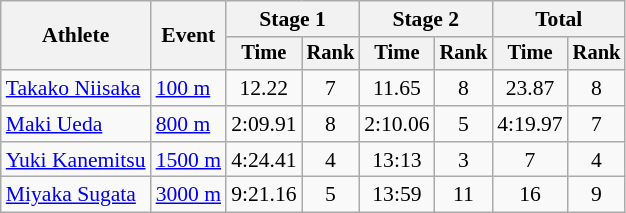<table class=wikitable style="font-size:90%">
<tr>
<th rowspan="2">Athlete</th>
<th rowspan="2">Event</th>
<th colspan="2">Stage 1</th>
<th colspan="2">Stage 2</th>
<th colspan="2">Total</th>
</tr>
<tr style="font-size:95%">
<th>Time</th>
<th>Rank</th>
<th>Time</th>
<th>Rank</th>
<th>Time</th>
<th>Rank</th>
</tr>
<tr align=center>
<td align=left><a href='#'>Takako Niisaka</a></td>
<td align=left><a href='#'>100 m</a></td>
<td>12.22</td>
<td>7</td>
<td>11.65</td>
<td>8</td>
<td>23.87</td>
<td>8</td>
</tr>
<tr align=center>
<td align=left><a href='#'>Maki Ueda</a></td>
<td align=left><a href='#'>800 m</a></td>
<td>2:09.91</td>
<td>8</td>
<td>2:10.06</td>
<td>5</td>
<td>4:19.97</td>
<td>7</td>
</tr>
<tr align=center>
<td align=left><a href='#'>Yuki Kanemitsu</a></td>
<td align=left><a href='#'>1500 m</a></td>
<td>4:24.41</td>
<td>4</td>
<td>13:13</td>
<td>3</td>
<td>7</td>
<td>4</td>
</tr>
<tr align=center>
<td align=left><a href='#'>Miyaka Sugata</a></td>
<td align=left><a href='#'>3000 m</a></td>
<td>9:21.16</td>
<td>5</td>
<td>13:59</td>
<td>11</td>
<td>16</td>
<td>9</td>
</tr>
</table>
